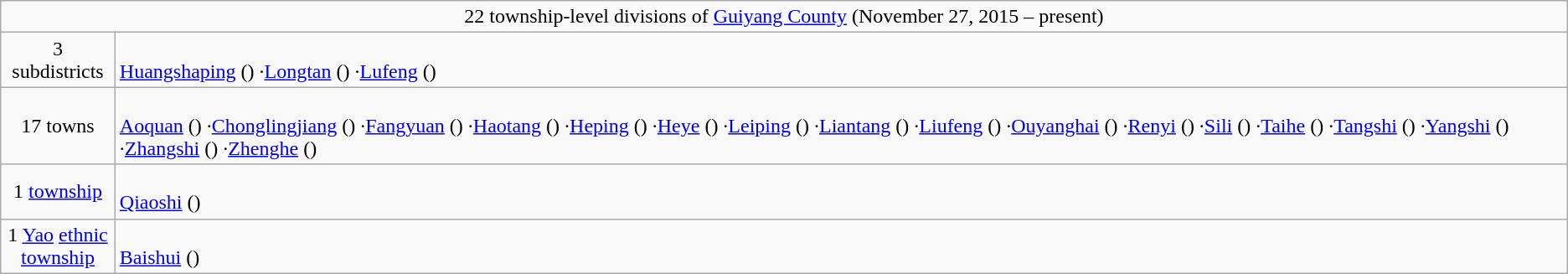<table class="wikitable">
<tr>
<td style="text-align:center;" colspan="2">22 township-level divisions of <a href='#'>Guiyang County</a> (November 27, 2015 – present)</td>
</tr>
<tr align=left>
<td align=center>3 subdistricts</td>
<td><br><a href='#'>Huangshaping</a> ()
·<a href='#'>Longtan</a> ()
·<a href='#'>Lufeng</a> ()</td>
</tr>
<tr align=left>
<td align=center>17 towns</td>
<td><br><a href='#'>Aoquan</a> ()
·<a href='#'>Chonglingjiang</a> ()
·<a href='#'>Fangyuan</a> ()
·<a href='#'>Haotang</a> ()
·<a href='#'>Heping</a> ()
·<a href='#'>Heye</a> ()
·<a href='#'>Leiping</a> ()
·<a href='#'>Liantang</a> ()
·<a href='#'>Liufeng</a> ()
·<a href='#'>Ouyanghai</a> ()
·<a href='#'>Renyi</a> ()
·<a href='#'>Sili</a> ()
·<a href='#'>Taihe</a> ()
·<a href='#'>Tangshi</a> ()
·<a href='#'>Yangshi</a> ()
·<a href='#'>Zhangshi</a> ()
·<a href='#'>Zhenghe</a> ()</td>
</tr>
<tr align=left>
<td align=center>1 <a href='#'>township</a></td>
<td><br><a href='#'>Qiaoshi</a> ()</td>
</tr>
<tr align=left>
<td align=center>1 <a href='#'>Yao</a> <a href='#'>ethnic<br>township</a></td>
<td><br><a href='#'>Baishui</a> ()</td>
</tr>
</table>
